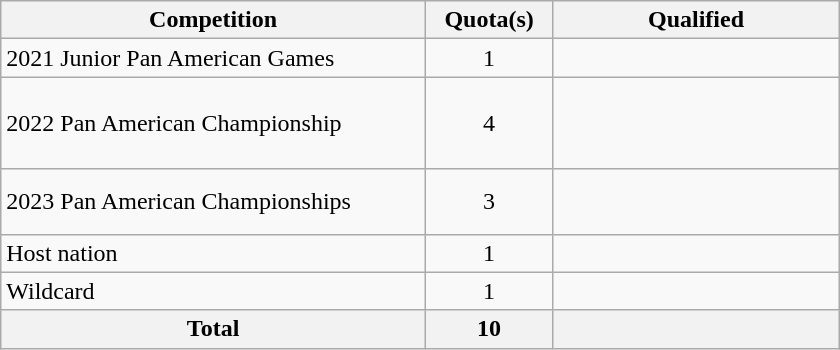<table class = "wikitable" width=560>
<tr>
<th width=300>Competition</th>
<th width=80>Quota(s)</th>
<th width=200>Qualified</th>
</tr>
<tr>
<td>2021 Junior Pan American Games</td>
<td align="center">1</td>
<td></td>
</tr>
<tr>
<td>2022 Pan American Championship</td>
<td align="center">4</td>
<td><br><br><br></td>
</tr>
<tr>
<td>2023 Pan American Championships</td>
<td align="center">3</td>
<td><br><br></td>
</tr>
<tr>
<td>Host nation</td>
<td align="center">1</td>
<td></td>
</tr>
<tr>
<td>Wildcard</td>
<td align="center">1</td>
<td></td>
</tr>
<tr>
<th>Total</th>
<th>10</th>
<th></th>
</tr>
</table>
